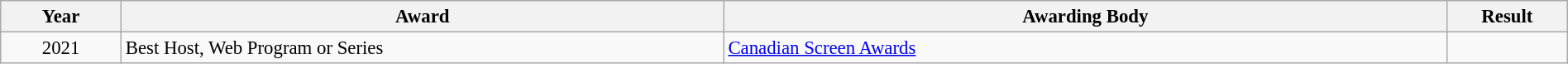<table class="wikitable" width="100%" cellpadding="5" style="font-size: 95%">
<tr>
<th width="5%">Year</th>
<th width="25%">Award</th>
<th width="30%">Awarding Body</th>
<th width="5%">Result</th>
</tr>
<tr>
<td style="text-align:center;">2021</td>
<td>Best Host, Web Program or Series</td>
<td><a href='#'>Canadian Screen Awards</a></td>
<td></td>
</tr>
</table>
